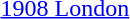<table>
<tr>
<td><a href='#'>1908 London</a><br></td>
<td></td>
<td></td>
<td></td>
</tr>
</table>
